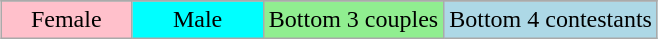<table class="wikitable" style="margin:1em auto; text-align:center;">
<tr>
</tr>
<tr>
<td style="background:pink;" width="20%">Female</td>
<td style="background:cyan;" width="20%">Male</td>
<td style="background:lightgreen;">Bottom 3 couples</td>
<td style="background:lightblue;">Bottom 4 contestants</td>
</tr>
</table>
